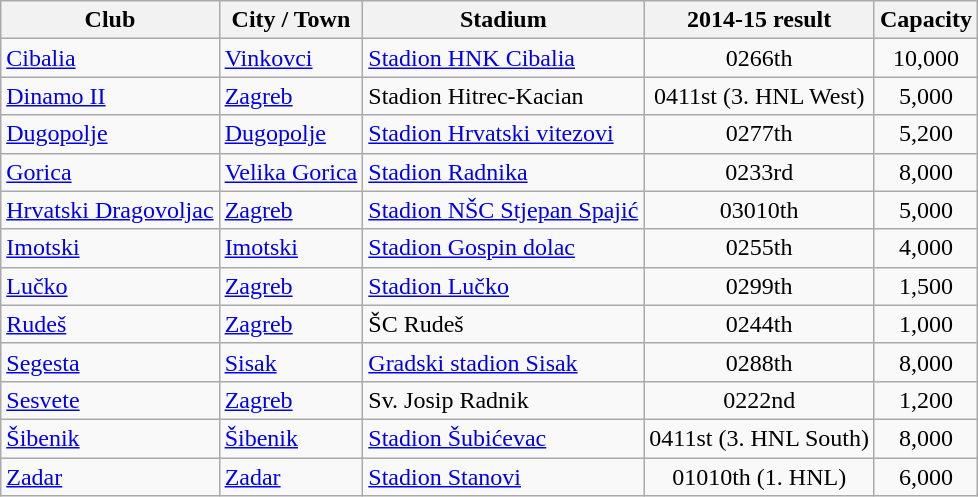<table class="wikitable sortable">
<tr>
<th>Club</th>
<th>City / Town</th>
<th>Stadium</th>
<th>2014-15 result</th>
<th>Capacity</th>
</tr>
<tr>
<td><a href='#'>Cibalia</a></td>
<td><a href='#'>Vinkovci</a></td>
<td><a href='#'>Stadion HNK Cibalia</a></td>
<td style="text-align:center;"><span>026</span>6th</td>
<td align="center">10,000</td>
</tr>
<tr>
<td><a href='#'>Dinamo II</a></td>
<td><a href='#'>Zagreb</a></td>
<td>Stadion Hitrec-Kacian</td>
<td style="text-align:center;"><span>041</span>1st (3. HNL West)</td>
<td align="center">5,000</td>
</tr>
<tr>
<td><a href='#'>Dugopolje</a></td>
<td><a href='#'>Dugopolje</a></td>
<td><a href='#'>Stadion Hrvatski vitezovi</a></td>
<td style="text-align:center;"><span>027</span>7th</td>
<td align="center">5,200</td>
</tr>
<tr>
<td><a href='#'>Gorica</a></td>
<td><a href='#'>Velika Gorica</a></td>
<td><a href='#'>Stadion Radnika</a></td>
<td style="text-align:center;"><span>023</span>3rd</td>
<td align="center">8,000</td>
</tr>
<tr>
<td><a href='#'>Hrvatski Dragovoljac</a></td>
<td><a href='#'>Zagreb</a></td>
<td><a href='#'>Stadion NŠC Stjepan Spajić</a></td>
<td style="text-align:center;"><span>030</span>10th</td>
<td align="center">5,000</td>
</tr>
<tr>
<td><a href='#'>Imotski</a></td>
<td><a href='#'>Imotski</a></td>
<td><a href='#'>Stadion Gospin dolac</a></td>
<td style="text-align:center;"><span>025</span>5th</td>
<td align="center">4,000</td>
</tr>
<tr>
<td><a href='#'>Lučko</a></td>
<td><a href='#'>Zagreb</a></td>
<td><a href='#'>Stadion Lučko</a></td>
<td style="text-align:center;"><span>029</span>9th</td>
<td align="center">1,500</td>
</tr>
<tr>
<td><a href='#'>Rudeš</a></td>
<td><a href='#'>Zagreb</a></td>
<td>ŠC Rudeš</td>
<td style="text-align:center;"><span>024</span>4th</td>
<td align="center">1,000</td>
</tr>
<tr>
<td><a href='#'>Segesta</a></td>
<td><a href='#'>Sisak</a></td>
<td><a href='#'>Gradski stadion Sisak</a></td>
<td style="text-align:center;"><span>028</span>8th</td>
<td align="center">8,000</td>
</tr>
<tr>
<td><a href='#'>Sesvete</a></td>
<td><a href='#'>Zagreb</a></td>
<td>Sv. Josip Radnik</td>
<td style="text-align:center;"><span>022</span>2nd</td>
<td align="center">1,200</td>
</tr>
<tr>
<td><a href='#'>Šibenik</a></td>
<td><a href='#'>Šibenik</a></td>
<td><a href='#'>Stadion Šubićevac</a></td>
<td style="text-align:center;"><span>041</span>1st (3. HNL South)</td>
<td align="center">8,000</td>
</tr>
<tr>
<td><a href='#'>Zadar</a></td>
<td><a href='#'>Zadar</a></td>
<td><a href='#'>Stadion Stanovi</a></td>
<td style="text-align:center;"><span>010</span>10th (1. HNL)</td>
<td align="center">6,000</td>
</tr>
</table>
